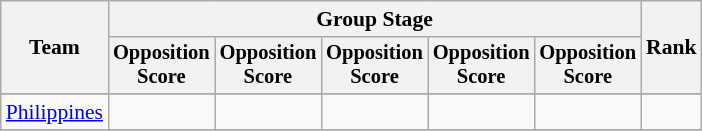<table class="wikitable" style="font-size:90%">
<tr>
<th rowspan=2>Team</th>
<th colspan=5>Group Stage</th>
<th rowspan=2 colspan>Rank</th>
</tr>
<tr style="font-size:95%">
<th>Opposition<br>Score</th>
<th>Opposition<br>Score</th>
<th>Opposition<br>Score</th>
<th>Opposition<br>Score</th>
<th>Opposition<br>Score</th>
</tr>
<tr style="font-size:95%">
</tr>
<tr align=center>
<td align=left><a href='#'>Philippines</a></td>
<td></td>
<td></td>
<td></td>
<td></td>
<td></td>
<td></td>
</tr>
<tr>
</tr>
</table>
